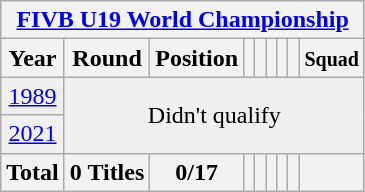<table class="wikitable" style="text-align: center;">
<tr>
<th colspan=9><a href='#'>FIVB U19 World Championship</a></th>
</tr>
<tr>
<th>Year</th>
<th>Round</th>
<th>Position</th>
<th></th>
<th></th>
<th></th>
<th></th>
<th></th>
<th><small>Squad</small></th>
</tr>
<tr bgcolor="efefef">
<td> <a href='#'>1989</a></td>
<td colspan="8" rowspan=2>Didn't qualify</td>
</tr>
<tr bgcolor="efefef">
<td> <a href='#'>2021</a></td>
</tr>
<tr>
<th>Total</th>
<th>0 Titles</th>
<th>0/17</th>
<th></th>
<th></th>
<th></th>
<th></th>
<th></th>
<th></th>
</tr>
</table>
